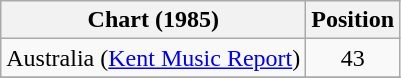<table class="wikitable sortable" border="1">
<tr>
<th scope="col">Chart (1985)</th>
<th scope="col">Position</th>
</tr>
<tr>
<td align="left">Australia (<a href='#'>Kent Music Report</a>)</td>
<td align="center">43</td>
</tr>
<tr>
</tr>
</table>
